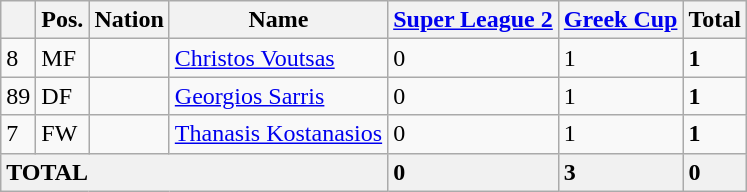<table class="wikitable sortable">
<tr>
<th></th>
<th>Pos.</th>
<th>Nation</th>
<th>Name</th>
<th><a href='#'>Super League 2</a></th>
<th><a href='#'>Greek Cup</a></th>
<th>Total</th>
</tr>
<tr>
<td>8</td>
<td>MF</td>
<td></td>
<td><a href='#'>Christos Voutsas</a></td>
<td>0</td>
<td>1</td>
<td><strong>1</strong></td>
</tr>
<tr>
<td>89</td>
<td>DF</td>
<td></td>
<td><a href='#'>Georgios Sarris</a></td>
<td>0</td>
<td>1</td>
<td><strong>1</strong></td>
</tr>
<tr>
<td>7</td>
<td>FW</td>
<td></td>
<td><a href='#'>Thanasis Kostanasios</a></td>
<td>0</td>
<td>1</td>
<td><strong>1</strong></td>
</tr>
<tr bgcolor="F1F1F1" >
<td colspan=4><strong>TOTAL</strong></td>
<td><strong>0</strong> </td>
<td><strong>3</strong> </td>
<td><strong>0</strong> </td>
</tr>
</table>
